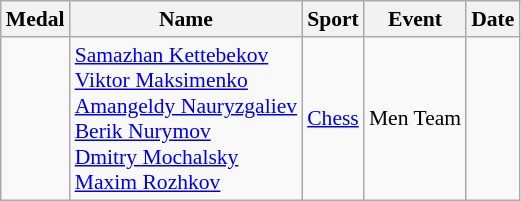<table class="wikitable sortable" style="font-size: 90%;">
<tr>
<th>Medal</th>
<th>Name</th>
<th>Sport</th>
<th>Event</th>
<th>Date</th>
</tr>
<tr>
<td></td>
<td><a href='#'>Samazhan Kettebekov</a><br><a href='#'>Viktor Maksimenko</a><br><a href='#'>Amangeldy Nauryzgaliev</a><br><a href='#'>Berik Nurymov</a><br><a href='#'>Dmitry Mochalsky</a><br><a href='#'>Maxim Rozhkov</a></td>
<td><a href='#'>Chess</a></td>
<td>Men Team</td>
<td></td>
</tr>
</table>
